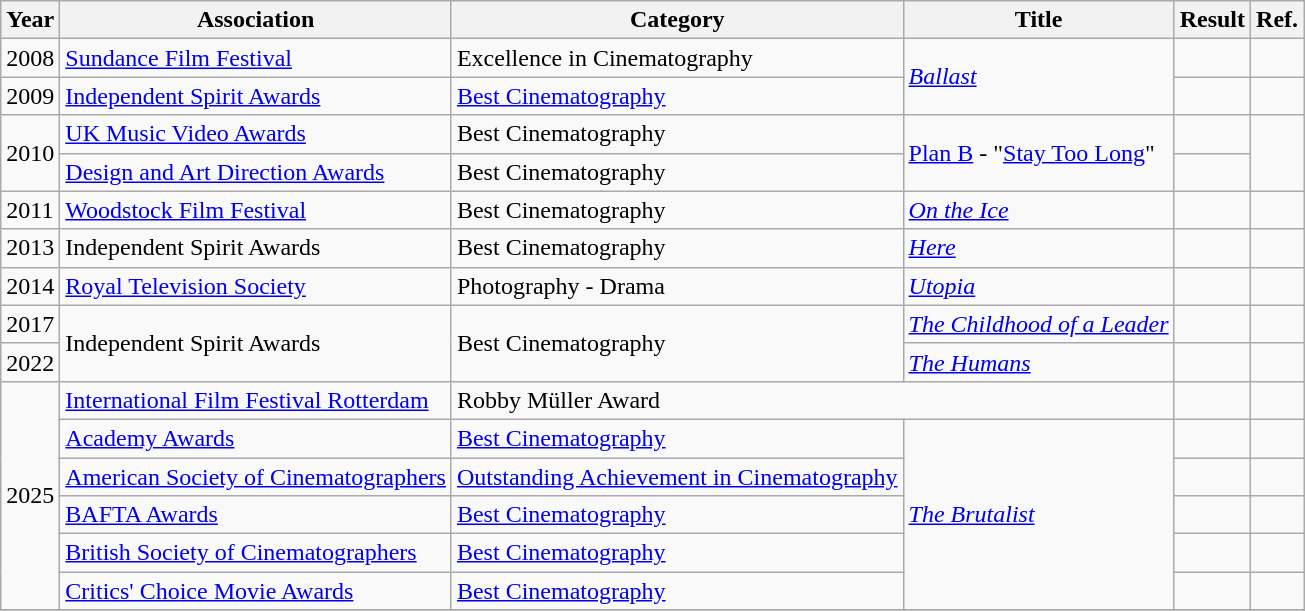<table class="wikitable">
<tr>
<th>Year</th>
<th>Association</th>
<th>Category</th>
<th>Title</th>
<th>Result</th>
<th>Ref.</th>
</tr>
<tr>
<td>2008</td>
<td><a href='#'>Sundance Film Festival</a></td>
<td>Excellence in Cinematography</td>
<td rowspan=2><em><a href='#'>Ballast</a></em></td>
<td></td>
<td></td>
</tr>
<tr>
<td>2009</td>
<td><a href='#'>Independent Spirit Awards</a></td>
<td><a href='#'>Best Cinematography</a></td>
<td></td>
<td></td>
</tr>
<tr>
<td rowspan=2>2010</td>
<td><a href='#'>UK Music Video Awards</a></td>
<td>Best Cinematography</td>
<td rowspan=2><a href='#'>Plan B</a> - "<a href='#'>Stay Too Long</a>"</td>
<td></td>
<td rowspan=2></td>
</tr>
<tr>
<td><a href='#'>Design and Art Direction Awards</a></td>
<td>Best Cinematography</td>
<td></td>
</tr>
<tr>
<td>2011</td>
<td><a href='#'>Woodstock Film Festival</a></td>
<td>Best Cinematography</td>
<td><em><a href='#'>On the Ice</a></em></td>
<td></td>
<td></td>
</tr>
<tr>
<td>2013</td>
<td>Independent Spirit Awards</td>
<td>Best Cinematography</td>
<td><em><a href='#'>Here</a></em></td>
<td></td>
<td></td>
</tr>
<tr>
<td>2014</td>
<td><a href='#'>Royal Television Society</a></td>
<td>Photography - Drama</td>
<td><em><a href='#'>Utopia</a></em></td>
<td></td>
<td></td>
</tr>
<tr>
<td>2017</td>
<td rowspan=2>Independent Spirit Awards</td>
<td rowspan=2>Best Cinematography</td>
<td><em><a href='#'>The Childhood of a Leader</a></em></td>
<td></td>
<td></td>
</tr>
<tr>
<td>2022</td>
<td><em><a href='#'>The Humans</a></em></td>
<td></td>
<td></td>
</tr>
<tr>
<td rowspan=6>2025</td>
<td><a href='#'>International Film Festival Rotterdam</a></td>
<td colspan=2>Robby Müller Award</td>
<td></td>
<td></td>
</tr>
<tr>
<td><a href='#'>Academy Awards</a></td>
<td><a href='#'>Best Cinematography</a></td>
<td rowspan=5><em><a href='#'>The Brutalist</a></em></td>
<td></td>
<td></td>
</tr>
<tr>
<td><a href='#'>American Society of Cinematographers</a></td>
<td><a href='#'>Outstanding Achievement in Cinematography</a></td>
<td></td>
<td></td>
</tr>
<tr>
<td><a href='#'>BAFTA Awards</a></td>
<td><a href='#'>Best Cinematography</a></td>
<td></td>
<td></td>
</tr>
<tr>
<td><a href='#'>British Society of Cinematographers</a></td>
<td><a href='#'>Best Cinematography</a></td>
<td></td>
<td></td>
</tr>
<tr>
<td><a href='#'>Critics' Choice Movie Awards</a></td>
<td><a href='#'>Best Cinematography</a></td>
<td></td>
<td></td>
</tr>
<tr>
</tr>
</table>
